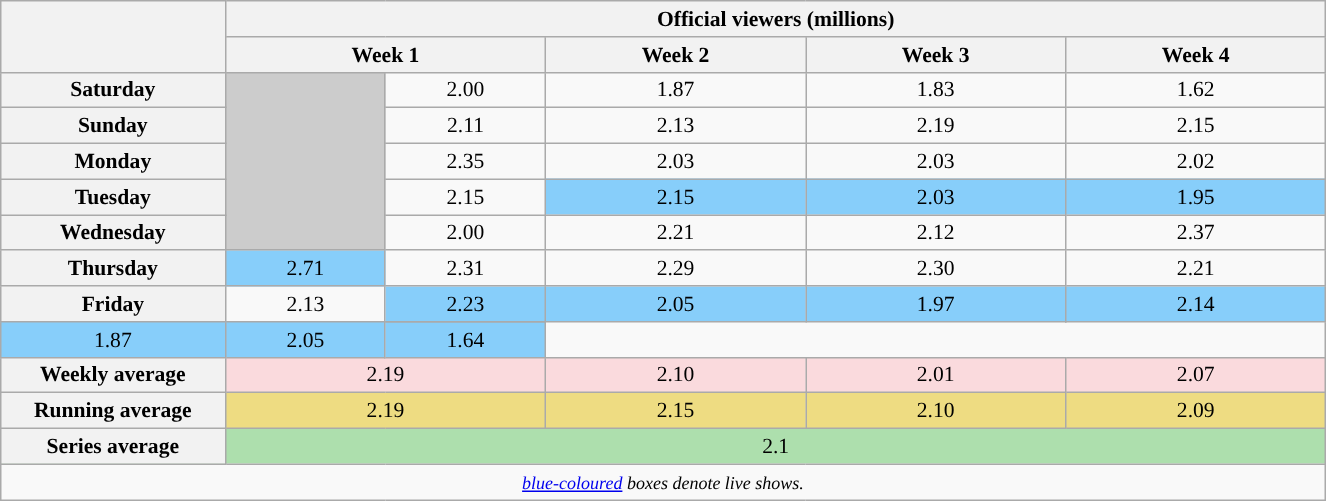<table class="wikitable" style="font-size:90%; text-align:center; width: 70%; margin-left: auto; margin-right: auto;">
<tr>
<th scope="col" rowspan="2" style="width:17%;"></th>
<th scope=col colspan=5>Official viewers (millions)</th>
</tr>
<tr>
<th colspan="2">Week 1</th>
<th>Week 2</th>
<th>Week 3</th>
<th>Week 4</th>
</tr>
<tr>
<th>Saturday</th>
<td style="background:#ccc;" rowspan="5"></td>
<td>2.00</td>
<td>1.87</td>
<td>1.83</td>
<td>1.62</td>
</tr>
<tr>
<th>Sunday</th>
<td>2.11</td>
<td>2.13</td>
<td>2.19</td>
<td>2.15</td>
</tr>
<tr>
<th>Monday</th>
<td>2.35</td>
<td>2.03</td>
<td>2.03</td>
<td>2.02</td>
</tr>
<tr>
<th>Tuesday</th>
<td>2.15</td>
<td style="background:#87CEFA;">2.15</td>
<td style="background:#87CEFA;">2.03</td>
<td style="background:#87CEFA;">1.95</td>
</tr>
<tr>
<th>Wednesday</th>
<td>2.00</td>
<td>2.21</td>
<td>2.12</td>
<td>2.37</td>
</tr>
<tr>
<th>Thursday</th>
<td style="background:#87CEFA;">2.71</td>
<td>2.31</td>
<td>2.29</td>
<td>2.30</td>
<td>2.21</td>
</tr>
<tr>
<th rowspan="2">Friday</th>
<td rowspan="2">2.13</td>
<td style="background:#87CEFA;">2.23</td>
<td style="background:#87CEFA;">2.05</td>
<td style="background:#87CEFA;">1.97</td>
<td rowspan="2" style="background:#87CEFA;">2.14</td>
</tr>
<tr style="background:#FADADD;" |>
</tr>
<tr>
<td style="background:#87CEFA;">1.87</td>
<td style="background:#87CEFA;">2.05</td>
<td style="background:#87CEFA;">1.64</td>
</tr>
<tr style="background:#FADADD;" |>
<th>Weekly average</th>
<td colspan="2">2.19</td>
<td>2.10</td>
<td>2.01</td>
<td>2.07</td>
</tr>
<tr style="background:#EEDC82;" |>
<th>Running average</th>
<td colspan="2">2.19</td>
<td>2.15</td>
<td>2.10</td>
<td>2.09</td>
</tr>
<tr style="background:#ADDFAD;" |>
<th>Series average</th>
<td colspan="5">2.1</td>
</tr>
<tr>
<td colspan=6><small><em><a href='#'>blue-coloured</a> boxes denote live shows.</em></small></td>
</tr>
</table>
